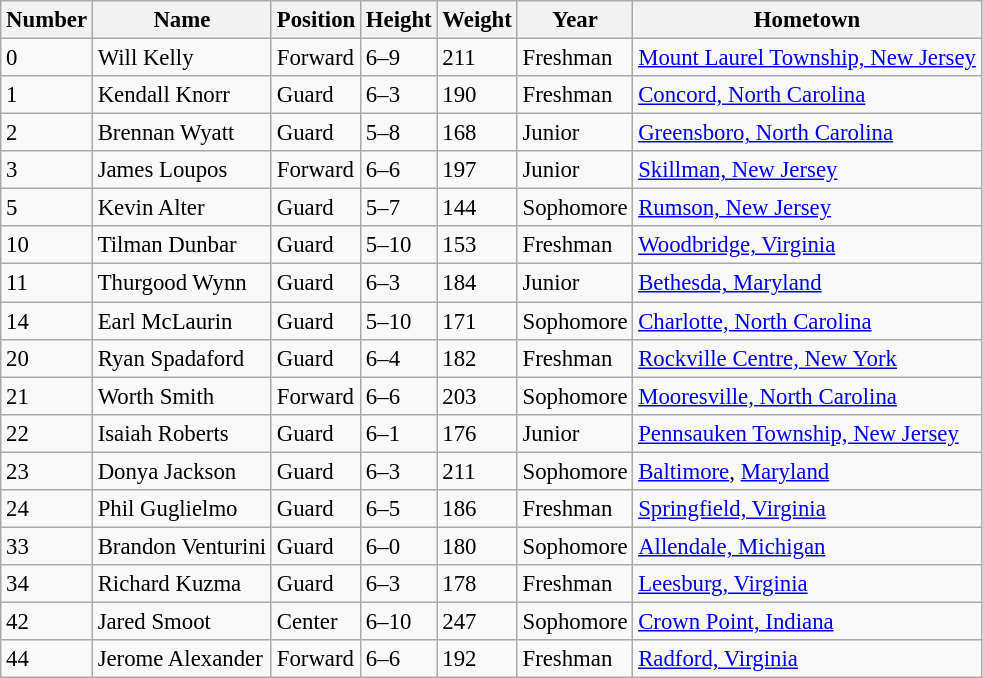<table class="wikitable" style="font-size: 95%;">
<tr>
<th>Number</th>
<th>Name</th>
<th>Position</th>
<th>Height</th>
<th>Weight</th>
<th>Year</th>
<th>Hometown</th>
</tr>
<tr>
<td>0</td>
<td>Will Kelly</td>
<td>Forward</td>
<td>6–9</td>
<td>211</td>
<td>Freshman</td>
<td><a href='#'>Mount Laurel Township, New Jersey</a></td>
</tr>
<tr>
<td>1</td>
<td>Kendall Knorr</td>
<td>Guard</td>
<td>6–3</td>
<td>190</td>
<td>Freshman</td>
<td><a href='#'>Concord, North Carolina</a></td>
</tr>
<tr>
<td>2</td>
<td>Brennan Wyatt</td>
<td>Guard</td>
<td>5–8</td>
<td>168</td>
<td>Junior</td>
<td><a href='#'>Greensboro, North Carolina</a></td>
</tr>
<tr>
<td>3</td>
<td>James Loupos</td>
<td>Forward</td>
<td>6–6</td>
<td>197</td>
<td>Junior</td>
<td><a href='#'>Skillman, New Jersey</a></td>
</tr>
<tr>
<td>5</td>
<td>Kevin Alter</td>
<td>Guard</td>
<td>5–7</td>
<td>144</td>
<td>Sophomore</td>
<td><a href='#'>Rumson, New Jersey</a></td>
</tr>
<tr>
<td>10</td>
<td>Tilman Dunbar</td>
<td>Guard</td>
<td>5–10</td>
<td>153</td>
<td>Freshman</td>
<td><a href='#'>Woodbridge, Virginia</a></td>
</tr>
<tr>
<td>11</td>
<td>Thurgood Wynn</td>
<td>Guard</td>
<td>6–3</td>
<td>184</td>
<td>Junior</td>
<td><a href='#'>Bethesda, Maryland</a></td>
</tr>
<tr>
<td>14</td>
<td>Earl McLaurin</td>
<td>Guard</td>
<td>5–10</td>
<td>171</td>
<td>Sophomore</td>
<td><a href='#'>Charlotte, North Carolina</a></td>
</tr>
<tr>
<td>20</td>
<td>Ryan Spadaford</td>
<td>Guard</td>
<td>6–4</td>
<td>182</td>
<td>Freshman</td>
<td><a href='#'>Rockville Centre, New York</a></td>
</tr>
<tr>
<td>21</td>
<td>Worth Smith</td>
<td>Forward</td>
<td>6–6</td>
<td>203</td>
<td>Sophomore</td>
<td><a href='#'>Mooresville, North Carolina</a></td>
</tr>
<tr>
<td>22</td>
<td>Isaiah Roberts</td>
<td>Guard</td>
<td>6–1</td>
<td>176</td>
<td>Junior</td>
<td><a href='#'>Pennsauken Township, New Jersey</a></td>
</tr>
<tr>
<td>23</td>
<td>Donya Jackson</td>
<td>Guard</td>
<td>6–3</td>
<td>211</td>
<td>Sophomore</td>
<td><a href='#'>Baltimore</a>, <a href='#'>Maryland</a></td>
</tr>
<tr>
<td>24</td>
<td>Phil Guglielmo</td>
<td>Guard</td>
<td>6–5</td>
<td>186</td>
<td>Freshman</td>
<td><a href='#'>Springfield, Virginia</a></td>
</tr>
<tr>
<td>33</td>
<td>Brandon Venturini</td>
<td>Guard</td>
<td>6–0</td>
<td>180</td>
<td>Sophomore</td>
<td><a href='#'>Allendale, Michigan</a></td>
</tr>
<tr>
<td>34</td>
<td>Richard Kuzma</td>
<td>Guard</td>
<td>6–3</td>
<td>178</td>
<td>Freshman</td>
<td><a href='#'>Leesburg, Virginia</a></td>
</tr>
<tr>
<td>42</td>
<td>Jared Smoot</td>
<td>Center</td>
<td>6–10</td>
<td>247</td>
<td>Sophomore</td>
<td><a href='#'>Crown Point, Indiana</a></td>
</tr>
<tr>
<td>44</td>
<td>Jerome Alexander</td>
<td>Forward</td>
<td>6–6</td>
<td>192</td>
<td>Freshman</td>
<td><a href='#'>Radford, Virginia</a></td>
</tr>
</table>
